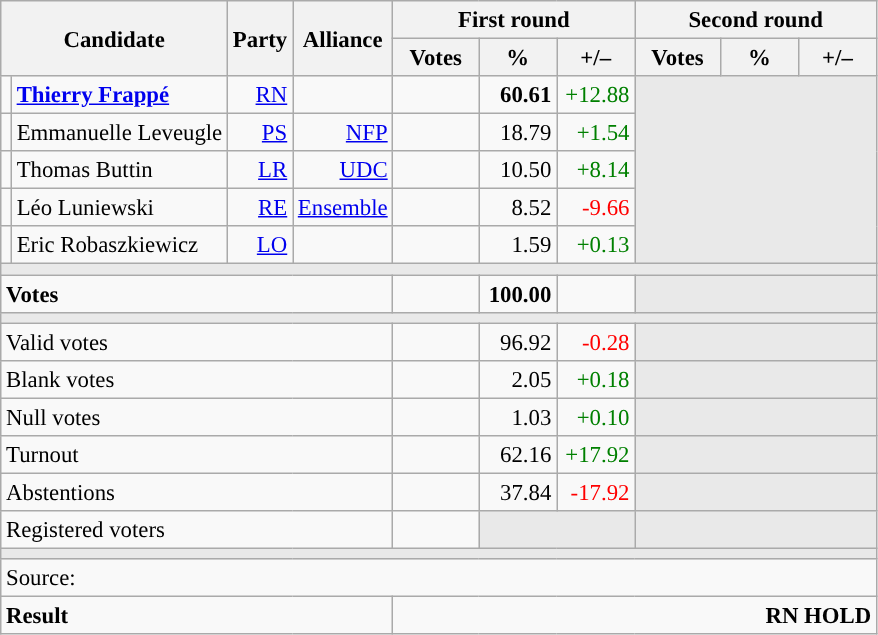<table class="wikitable" style="text-align:right;font-size:95%;">
<tr>
<th rowspan="2" colspan="2">Candidate</th>
<th colspan="1" rowspan="2">Party</th>
<th colspan="1" rowspan="2">Alliance</th>
<th colspan="3">First round</th>
<th colspan="3">Second round</th>
</tr>
<tr>
<th style="width:50px;">Votes</th>
<th style="width:45px;">%</th>
<th style="width:45px;">+/–</th>
<th style="width:50px;">Votes</th>
<th style="width:45px;">%</th>
<th style="width:45px;">+/–</th>
</tr>
<tr>
<td style="background:"></td>
<td style="text-align:left;"><strong><a href='#'>Thierry Frappé</a></strong></td>
<td><a href='#'>RN</a></td>
<td></td>
<td><strong></strong></td>
<td><strong>60.61</strong></td>
<td style="color:green;">+12.88</td>
<td colspan="3" rowspan="5" style="background:#E9E9E9;"></td>
</tr>
<tr>
<td style="background:"></td>
<td style="text-align:left;">Emmanuelle Leveugle</td>
<td><a href='#'>PS</a></td>
<td><a href='#'>NFP</a></td>
<td></td>
<td>18.79</td>
<td style="color:green;">+1.54</td>
</tr>
<tr>
<td style="background:"></td>
<td style="text-align:left;">Thomas Buttin</td>
<td><a href='#'>LR</a></td>
<td><a href='#'>UDC</a></td>
<td></td>
<td>10.50</td>
<td style="color:green;">+8.14</td>
</tr>
<tr>
<td style="background:"></td>
<td style="text-align:left;">Léo Luniewski</td>
<td><a href='#'>RE</a></td>
<td><a href='#'>Ensemble</a></td>
<td></td>
<td>8.52</td>
<td style="color:red;">-9.66</td>
</tr>
<tr>
<td style="background:"></td>
<td style="text-align:left;">Eric Robaszkiewicz</td>
<td><a href='#'>LO</a></td>
<td></td>
<td></td>
<td>1.59</td>
<td style="color:green;">+0.13</td>
</tr>
<tr>
<td colspan="10" style="background:#E9E9E9;"></td>
</tr>
<tr style="font-weight:bold;">
<td colspan="4" style="text-align:left;">Votes</td>
<td></td>
<td>100.00</td>
<td></td>
<td colspan="3" rowspan="1" style="background:#E9E9E9;"></td>
</tr>
<tr>
<td colspan="10" style="background:#E9E9E9;"></td>
</tr>
<tr>
<td colspan="4" style="text-align:left;">Valid votes</td>
<td></td>
<td>96.92</td>
<td style="color:red;">-0.28</td>
<td colspan="3" rowspan="1" style="background:#E9E9E9;"></td>
</tr>
<tr>
<td colspan="4" style="text-align:left;">Blank votes</td>
<td></td>
<td>2.05</td>
<td style="color:green;">+0.18</td>
<td colspan="3" rowspan="1" style="background:#E9E9E9;"></td>
</tr>
<tr>
<td colspan="4" style="text-align:left;">Null votes</td>
<td></td>
<td>1.03</td>
<td style="color:green;">+0.10</td>
<td colspan="3" rowspan="1" style="background:#E9E9E9;"></td>
</tr>
<tr>
<td colspan="4" style="text-align:left;">Turnout</td>
<td></td>
<td>62.16</td>
<td style="color:green;">+17.92</td>
<td colspan="3" rowspan="1" style="background:#E9E9E9;"></td>
</tr>
<tr>
<td colspan="4" style="text-align:left;">Abstentions</td>
<td></td>
<td>37.84</td>
<td style="color:red;">-17.92</td>
<td colspan="3" rowspan="1" style="background:#E9E9E9;"></td>
</tr>
<tr>
<td colspan="4" style="text-align:left;">Registered voters</td>
<td></td>
<td colspan="2" style="background:#E9E9E9;"></td>
<td colspan="3" rowspan="1" style="background:#E9E9E9;"></td>
</tr>
<tr>
<td colspan="10" style="background:#E9E9E9;"></td>
</tr>
<tr>
<td colspan="10" style="text-align:left;">Source: </td>
</tr>
<tr style="font-weight:bold">
<td colspan="4" style="text-align:left;">Result</td>
<td colspan="6" style="background-color:">RN HOLD</td>
</tr>
</table>
